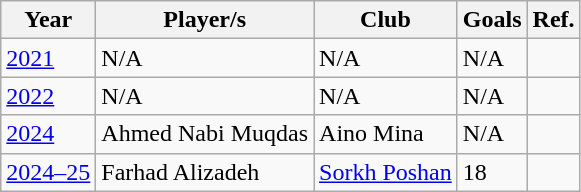<table class="wikitable">
<tr>
<th>Year</th>
<th>Player/s</th>
<th>Club</th>
<th>Goals</th>
<th>Ref.</th>
</tr>
<tr>
<td><a href='#'>2021</a></td>
<td style="text-align:left;">N/A</td>
<td>N/A</td>
<td>N/A</td>
<td></td>
</tr>
<tr>
<td><a href='#'>2022</a></td>
<td style="text-align:left;">N/A</td>
<td>N/A</td>
<td>N/A</td>
<td></td>
</tr>
<tr>
<td><a href='#'>2024</a></td>
<td style="text-align:left;"> Ahmed Nabi Muqdas</td>
<td>Aino Mina</td>
<td>N/A</td>
<td></td>
</tr>
<tr>
<td><a href='#'>2024–25</a></td>
<td style="text-align:left;">  Farhad Alizadeh</td>
<td><a href='#'>Sorkh Poshan</a></td>
<td>18</td>
<td></td>
</tr>
</table>
